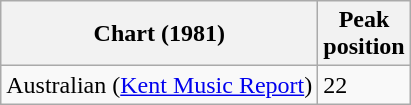<table class="wikitable sortable plainrowheaders">
<tr>
<th scope="col">Chart (1981)</th>
<th scope="col">Peak<br>position</th>
</tr>
<tr>
<td>Australian (<a href='#'>Kent Music Report</a>)</td>
<td>22</td>
</tr>
</table>
